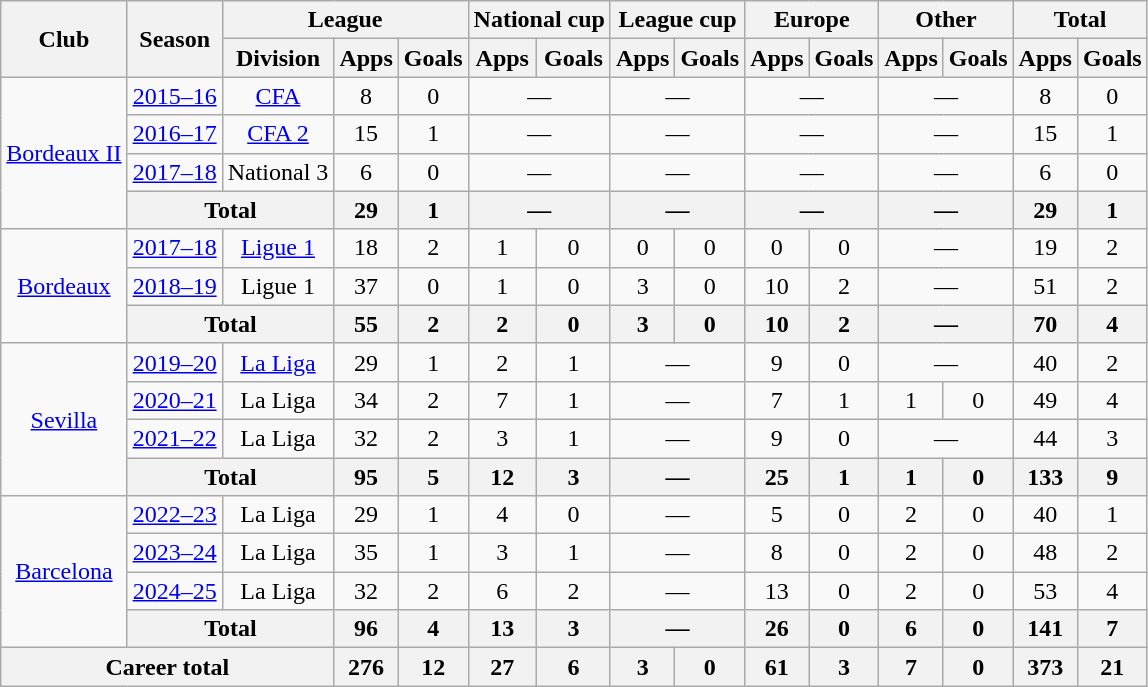<table class="wikitable" style="text-align: center;">
<tr>
<th rowspan="2">Club</th>
<th rowspan="2">Season</th>
<th colspan="3">League</th>
<th colspan="2">National cup</th>
<th colspan="2">League cup</th>
<th colspan="2">Europe</th>
<th colspan="2">Other</th>
<th colspan="2">Total</th>
</tr>
<tr>
<th>Division</th>
<th>Apps</th>
<th>Goals</th>
<th>Apps</th>
<th>Goals</th>
<th>Apps</th>
<th>Goals</th>
<th>Apps</th>
<th>Goals</th>
<th>Apps</th>
<th>Goals</th>
<th>Apps</th>
<th>Goals</th>
</tr>
<tr>
<td rowspan="4"><a href='#'>Bordeaux II</a></td>
<td><a href='#'>2015–16</a></td>
<td><a href='#'>CFA</a></td>
<td>8</td>
<td>0</td>
<td colspan="2">—</td>
<td colspan="2">—</td>
<td colspan="2">—</td>
<td colspan="2">—</td>
<td>8</td>
<td>0</td>
</tr>
<tr>
<td><a href='#'>2016–17</a></td>
<td><a href='#'>CFA 2</a></td>
<td>15</td>
<td>1</td>
<td colspan="2">—</td>
<td colspan="2">—</td>
<td colspan="2">—</td>
<td colspan="2">—</td>
<td>15</td>
<td>1</td>
</tr>
<tr>
<td><a href='#'>2017–18</a></td>
<td>National 3</td>
<td>6</td>
<td>0</td>
<td colspan="2">—</td>
<td colspan="2">—</td>
<td colspan="2">—</td>
<td colspan="2">—</td>
<td>6</td>
<td>0</td>
</tr>
<tr>
<th colspan="2">Total</th>
<th>29</th>
<th>1</th>
<th colspan="2">—</th>
<th colspan="2">—</th>
<th colspan="2">—</th>
<th colspan="2">—</th>
<th>29</th>
<th>1</th>
</tr>
<tr>
<td rowspan="3"><a href='#'>Bordeaux</a></td>
<td><a href='#'>2017–18</a></td>
<td><a href='#'>Ligue 1</a></td>
<td>18</td>
<td>2</td>
<td>1</td>
<td>0</td>
<td>0</td>
<td>0</td>
<td>0</td>
<td>0</td>
<td colspan="2">—</td>
<td>19</td>
<td>2</td>
</tr>
<tr>
<td><a href='#'>2018–19</a></td>
<td>Ligue 1</td>
<td>37</td>
<td>0</td>
<td>1</td>
<td>0</td>
<td>3</td>
<td>0</td>
<td>10</td>
<td>2</td>
<td colspan="2">—</td>
<td>51</td>
<td>2</td>
</tr>
<tr>
<th colspan="2">Total</th>
<th>55</th>
<th>2</th>
<th>2</th>
<th>0</th>
<th>3</th>
<th>0</th>
<th>10</th>
<th>2</th>
<th colspan="2">—</th>
<th>70</th>
<th>4</th>
</tr>
<tr>
<td rowspan="4"><a href='#'>Sevilla</a></td>
<td><a href='#'>2019–20</a></td>
<td><a href='#'>La Liga</a></td>
<td>29</td>
<td>1</td>
<td>2</td>
<td>1</td>
<td colspan="2">—</td>
<td>9</td>
<td>0</td>
<td colspan="2">—</td>
<td>40</td>
<td>2</td>
</tr>
<tr>
<td><a href='#'>2020–21</a></td>
<td>La Liga</td>
<td>34</td>
<td>2</td>
<td>7</td>
<td>1</td>
<td colspan="2">—</td>
<td>7</td>
<td>1</td>
<td>1</td>
<td>0</td>
<td>49</td>
<td>4</td>
</tr>
<tr>
<td><a href='#'>2021–22</a></td>
<td>La Liga</td>
<td>32</td>
<td>2</td>
<td>3</td>
<td>1</td>
<td colspan="2">—</td>
<td>9</td>
<td>0</td>
<td colspan="2">—</td>
<td>44</td>
<td>3</td>
</tr>
<tr>
<th colspan="2">Total</th>
<th>95</th>
<th>5</th>
<th>12</th>
<th>3</th>
<th colspan="2">—</th>
<th>25</th>
<th>1</th>
<th>1</th>
<th>0</th>
<th>133</th>
<th>9</th>
</tr>
<tr>
<td rowspan="4"><a href='#'>Barcelona</a></td>
<td><a href='#'>2022–23</a></td>
<td>La Liga</td>
<td>29</td>
<td>1</td>
<td>4</td>
<td>0</td>
<td colspan="2">—</td>
<td>5</td>
<td>0</td>
<td>2</td>
<td>0</td>
<td>40</td>
<td>1</td>
</tr>
<tr>
<td><a href='#'>2023–24</a></td>
<td>La Liga</td>
<td>35</td>
<td>1</td>
<td>3</td>
<td>1</td>
<td colspan="2">—</td>
<td>8</td>
<td>0</td>
<td>2</td>
<td>0</td>
<td>48</td>
<td>2</td>
</tr>
<tr>
<td><a href='#'>2024–25</a></td>
<td>La Liga</td>
<td>32</td>
<td>2</td>
<td>6</td>
<td>2</td>
<td colspan="2">—</td>
<td>13</td>
<td>0</td>
<td>2</td>
<td>0</td>
<td>53</td>
<td>4</td>
</tr>
<tr>
<th colspan="2">Total</th>
<th>96</th>
<th>4</th>
<th>13</th>
<th>3</th>
<th colspan="2">—</th>
<th>26</th>
<th>0</th>
<th>6</th>
<th>0</th>
<th>141</th>
<th>7</th>
</tr>
<tr>
<th colspan="3">Career total</th>
<th>276</th>
<th>12</th>
<th>27</th>
<th>6</th>
<th>3</th>
<th>0</th>
<th>61</th>
<th>3</th>
<th>7</th>
<th>0</th>
<th>373</th>
<th>21</th>
</tr>
</table>
